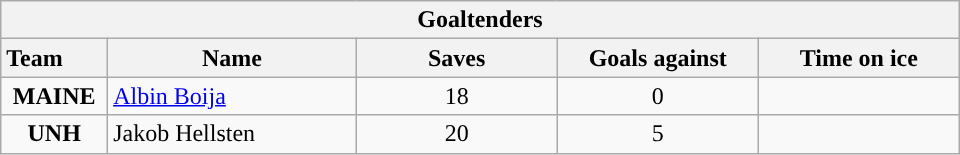<table class="wikitable" style="width:40em; text-align:right;">
<tr>
<th colspan=5>Goaltenders</th>
</tr>
<tr>
<th style="width:4em; text-align:left;">Team</th>
<th style="width:10em;">Name</th>
<th style="width:8em;">Saves</th>
<th style="width:8em;">Goals against</th>
<th style="width:8em;">Time on ice</th>
</tr>
<tr>
<td align=center><strong>MAINE</strong></td>
<td style="text-align:left;"><a href='#'>Albin Boija</a></td>
<td align=center>18</td>
<td align=center>0</td>
<td align=center></td>
</tr>
<tr>
<td align=center><strong>UNH</strong></td>
<td style="text-align:left;">Jakob Hellsten</td>
<td align=center>20</td>
<td align=center>5</td>
<td align=center></td>
</tr>
</table>
